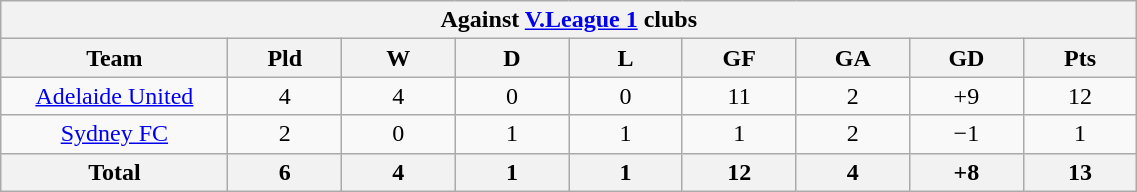<table width=60% class="wikitable" style="text-align:center">
<tr>
<th colspan=9>Against <a href='#'>V.League 1</a> clubs</th>
</tr>
<tr>
<th width=10%>Team</th>
<th width=5%>Pld</th>
<th width=5%>W</th>
<th width=5%>D</th>
<th width=5%>L</th>
<th width=5%>GF</th>
<th width=5%>GA</th>
<th width=5%>GD</th>
<th width=5%>Pts</th>
</tr>
<tr>
<td align=center><a href='#'>Adelaide United</a></td>
<td>4</td>
<td>4</td>
<td>0</td>
<td>0</td>
<td>11</td>
<td>2</td>
<td>+9</td>
<td>12</td>
</tr>
<tr>
<td align=center><a href='#'>Sydney FC</a></td>
<td>2</td>
<td>0</td>
<td>1</td>
<td>1</td>
<td>1</td>
<td>2</td>
<td>−1</td>
<td>1</td>
</tr>
<tr>
<th>Total</th>
<th>6</th>
<th>4</th>
<th>1</th>
<th>1</th>
<th>12</th>
<th>4</th>
<th>+8</th>
<th>13</th>
</tr>
</table>
